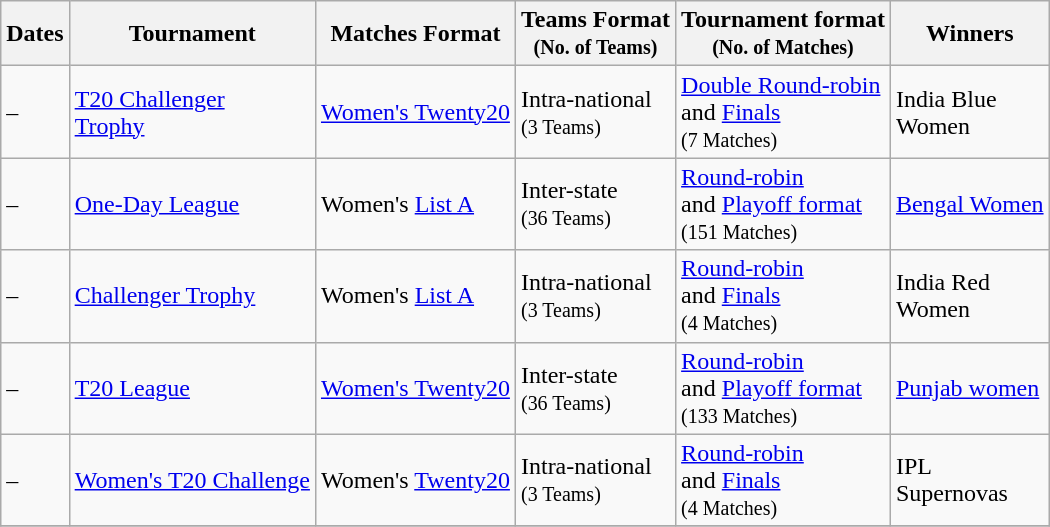<table class="wikitable sortable" style="text-align:center; white-space:nowrap;" style="width: 70%;">
<tr>
<th>Dates</th>
<th>Tournament</th>
<th>Matches Format</th>
<th>Teams Format <br><small>(No. of Teams)</small></th>
<th>Tournament format <br><small>(No. of Matches)</small></th>
<th>Winners</th>
</tr>
<tr>
<td style="text-align:left">–<br></td>
<td style="text-align:left"><a href='#'>T20 Challenger<br>Trophy</a></td>
<td style="text-align:left"><a href='#'>Women's Twenty20</a></td>
<td style="text-align:left">Intra-national<br><small>(3 Teams)</small></td>
<td style="text-align:left"><a href='#'>Double Round-robin</a><br> and <a href='#'>Finals</a><br><small>(7 Matches)</small></td>
<td style="text-align:left">India Blue<br>Women</td>
</tr>
<tr>
<td style="text-align:left">–<br></td>
<td style="text-align:left"><a href='#'>One-Day League</a></td>
<td style="text-align:left">Women's <a href='#'>List A</a></td>
<td style="text-align:left">Inter-state<br><small>(36 Teams)</small></td>
<td style="text-align:left"><a href='#'>Round-robin</a><br> and <a href='#'>Playoff format</a><br><small>(151 Matches)</small></td>
<td style="text-align:left"><a href='#'>Bengal Women</a></td>
</tr>
<tr>
<td style="text-align:left">–<br></td>
<td style="text-align:left"><a href='#'>Challenger Trophy</a></td>
<td style="text-align:left">Women's <a href='#'>List A</a></td>
<td style="text-align:left">Intra-national<br><small>(3 Teams)</small></td>
<td style="text-align:left"><a href='#'>Round-robin</a><br> and <a href='#'>Finals</a><br><small>(4 Matches)</small></td>
<td style="text-align:left">India Red<br>Women</td>
</tr>
<tr>
<td style="text-align:left">–<br></td>
<td style="text-align:left"><a href='#'>T20 League</a></td>
<td style="text-align:left"><a href='#'>Women's Twenty20</a></td>
<td style="text-align:left">Inter-state<br><small>(36 Teams)</small></td>
<td style="text-align:left"><a href='#'>Round-robin</a><br> and <a href='#'>Playoff format</a><br><small>(133 Matches)</small></td>
<td style="text-align:left"><a href='#'>Punjab women</a></td>
</tr>
<tr>
<td style="text-align:left">–<br></td>
<td style="text-align:left"><a href='#'>Women's T20 Challenge</a></td>
<td style="text-align:left">Women's <a href='#'>Twenty20</a></td>
<td style="text-align:left">Intra-national<br><small>(3 Teams)</small></td>
<td style="text-align:left"><a href='#'>Round-robin</a><br> and <a href='#'>Finals</a><br><small>(4 Matches)</small></td>
<td style="text-align:left">IPL<br>Supernovas</td>
</tr>
<tr>
</tr>
</table>
